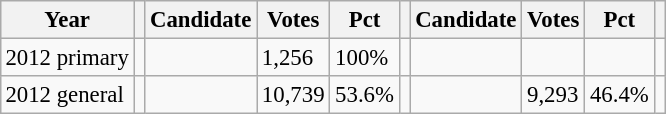<table class="wikitable" style="margin:0.5em ; font-size:95%">
<tr>
<th>Year</th>
<th></th>
<th>Candidate</th>
<th>Votes</th>
<th>Pct</th>
<th></th>
<th>Candidate</th>
<th>Votes</th>
<th>Pct</th>
<th></th>
</tr>
<tr>
<td>2012 primary</td>
<td></td>
<td></td>
<td>1,256</td>
<td>100%</td>
<td></td>
<td></td>
<td></td>
<td></td>
<td></td>
</tr>
<tr>
<td>2012 general</td>
<td></td>
<td></td>
<td>10,739</td>
<td>53.6%</td>
<td></td>
<td></td>
<td>9,293</td>
<td>46.4%</td>
<td></td>
</tr>
</table>
